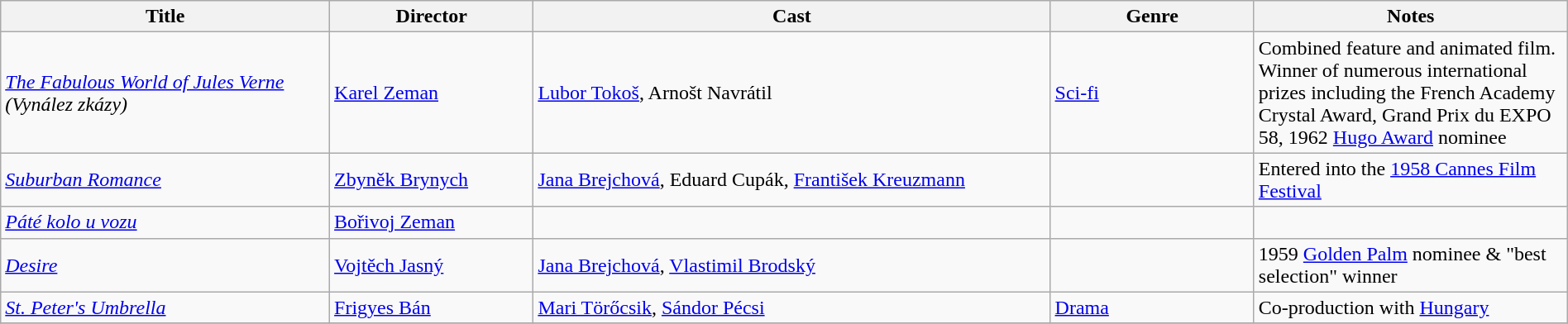<table class="wikitable" style="width:100%;">
<tr>
<th style="width:21%;">Title</th>
<th style="width:13%;">Director</th>
<th style="width:33%;">Cast</th>
<th style="width:13%;">Genre</th>
<th style="width:20%;">Notes</th>
</tr>
<tr>
<td><em><a href='#'>The Fabulous World of Jules Verne</a> (Vynález zkázy)</em></td>
<td><a href='#'>Karel Zeman</a></td>
<td><a href='#'>Lubor Tokoš</a>, Arnošt Navrátil</td>
<td><a href='#'>Sci-fi</a></td>
<td>Combined feature and animated film. Winner of numerous international prizes including the French Academy Crystal Award, Grand Prix du EXPO 58, 1962 <a href='#'>Hugo Award</a> nominee</td>
</tr>
<tr>
<td><em><a href='#'>Suburban Romance</a></em></td>
<td><a href='#'>Zbyněk Brynych</a></td>
<td><a href='#'>Jana Brejchová</a>, Eduard Cupák, <a href='#'>František Kreuzmann</a></td>
<td></td>
<td>Entered into the <a href='#'>1958 Cannes Film Festival</a></td>
</tr>
<tr>
<td><em><a href='#'>Páté kolo u vozu</a></em></td>
<td><a href='#'>Bořivoj Zeman</a></td>
<td></td>
<td></td>
<td></td>
</tr>
<tr>
<td><em><a href='#'>Desire</a></em></td>
<td><a href='#'>Vojtěch Jasný</a></td>
<td><a href='#'>Jana Brejchová</a>, <a href='#'>Vlastimil Brodský</a></td>
<td></td>
<td>1959 <a href='#'>Golden Palm</a> nominee & "best selection" winner</td>
</tr>
<tr>
<td><em><a href='#'>St. Peter's Umbrella</a> </em></td>
<td><a href='#'>Frigyes Bán</a></td>
<td><a href='#'>Mari Törőcsik</a>, <a href='#'>Sándor Pécsi</a></td>
<td><a href='#'>Drama</a></td>
<td>Co-production with <a href='#'>Hungary</a></td>
</tr>
<tr>
</tr>
</table>
